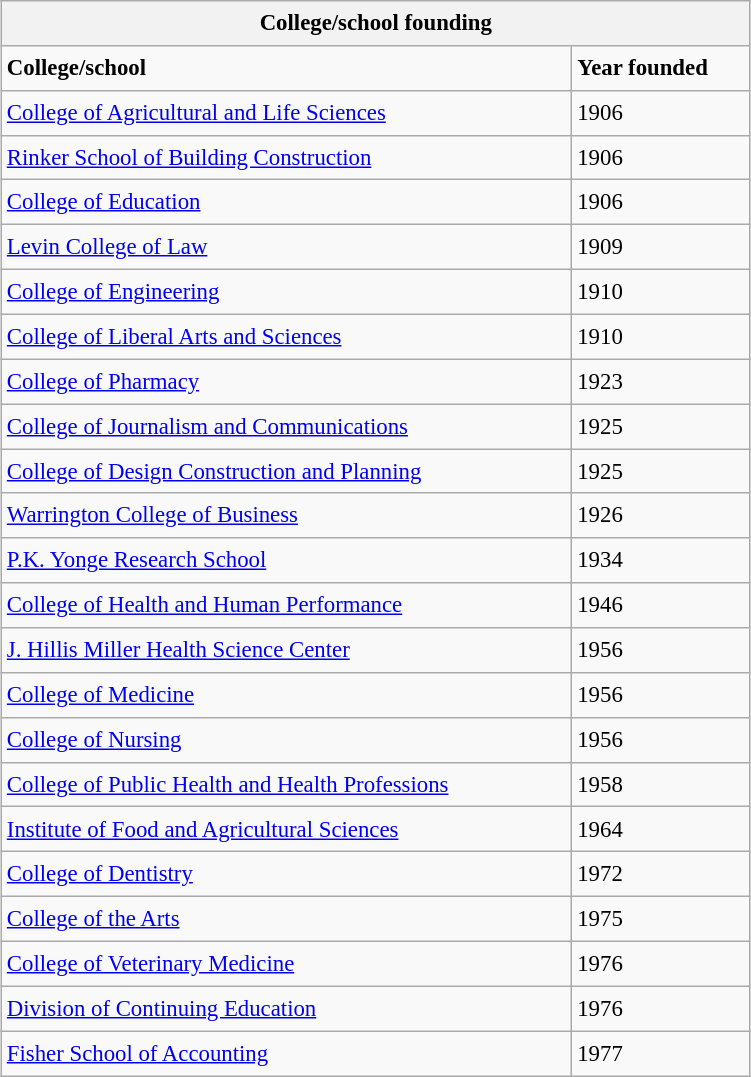<table class="wikitable toccolours" style="float:center; margin-left:1em; font-size:95%; line-height:1.5em; width:500px;">
<tr>
<th colspan="2" style="text-align: center;"><strong>College/school founding</strong></th>
</tr>
<tr>
<td><strong>College/school</strong></td>
<td><strong>Year founded</strong></td>
</tr>
<tr>
<td><a href='#'>College of Agricultural and Life Sciences</a></td>
<td>1906</td>
</tr>
<tr>
<td><a href='#'>Rinker School of Building Construction</a></td>
<td>1906</td>
</tr>
<tr>
<td><a href='#'>College of Education</a></td>
<td>1906</td>
</tr>
<tr>
<td><a href='#'>Levin College of Law</a></td>
<td>1909</td>
</tr>
<tr>
<td><a href='#'>College of Engineering</a></td>
<td>1910</td>
</tr>
<tr>
<td><a href='#'>College of Liberal Arts and Sciences</a></td>
<td>1910</td>
</tr>
<tr>
<td><a href='#'>College of Pharmacy</a></td>
<td>1923</td>
</tr>
<tr>
<td><a href='#'>College of Journalism and Communications</a></td>
<td>1925</td>
</tr>
<tr>
<td><a href='#'>College of Design Construction and Planning</a></td>
<td>1925</td>
</tr>
<tr>
<td><a href='#'>Warrington College of Business</a></td>
<td>1926</td>
</tr>
<tr>
<td><a href='#'>P.K. Yonge Research School</a></td>
<td>1934</td>
</tr>
<tr>
<td><a href='#'>College of Health and Human Performance</a></td>
<td>1946</td>
</tr>
<tr>
<td><a href='#'>J. Hillis Miller Health Science Center</a></td>
<td>1956</td>
</tr>
<tr>
<td><a href='#'>College of Medicine</a></td>
<td>1956</td>
</tr>
<tr>
<td><a href='#'>College of Nursing</a></td>
<td>1956</td>
</tr>
<tr>
<td><a href='#'>College of Public Health and Health Professions</a></td>
<td>1958</td>
</tr>
<tr>
<td><a href='#'>Institute of Food and Agricultural Sciences</a></td>
<td>1964</td>
</tr>
<tr>
<td><a href='#'>College of Dentistry</a></td>
<td>1972</td>
</tr>
<tr>
<td><a href='#'>College of the Arts</a></td>
<td>1975</td>
</tr>
<tr>
<td><a href='#'>College of Veterinary Medicine</a></td>
<td>1976</td>
</tr>
<tr>
<td><a href='#'>Division of Continuing Education</a></td>
<td>1976</td>
</tr>
<tr>
<td><a href='#'>Fisher School of Accounting</a></td>
<td>1977</td>
</tr>
</table>
